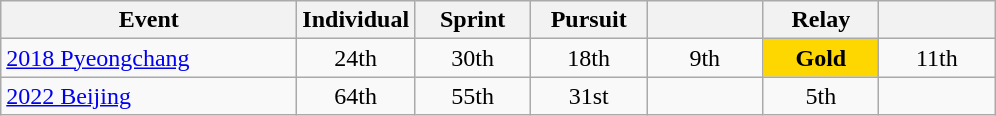<table class="wikitable" style="text-align: center;">
<tr ">
<th style="width:190px;">Event</th>
<th style="width:70px;">Individual</th>
<th style="width:70px;">Sprint</th>
<th style="width:70px;">Pursuit</th>
<th style="width:70px;"></th>
<th style="width:70px;">Relay</th>
<th style="width:70px;"></th>
</tr>
<tr>
<td align=left> <a href='#'>2018 Pyeongchang</a></td>
<td>24th</td>
<td>30th</td>
<td>18th</td>
<td>9th</td>
<td style="background:gold;"><strong>Gold</strong></td>
<td>11th</td>
</tr>
<tr>
<td align=left> <a href='#'>2022 Beijing</a></td>
<td>64th</td>
<td>55th</td>
<td>31st</td>
<td></td>
<td>5th</td>
<td></td>
</tr>
</table>
